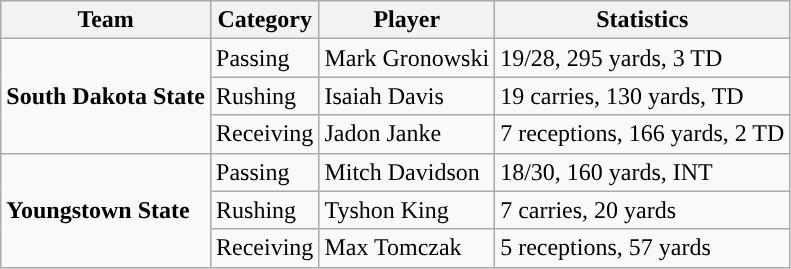<table class="wikitable" style="float: left;">
<tr>
<th>Team</th>
<th>Category</th>
<th>Player</th>
<th>Statistics</th>
</tr>
<tr>
<td rowspan=3><strong>South Dakota State</strong></td>
<td>Passing</td>
<td>Mark Gronowski</td>
<td>19/28, 295 yards, 3 TD</td>
</tr>
<tr>
<td>Rushing</td>
<td>Isaiah Davis</td>
<td>19 carries, 130 yards, TD</td>
</tr>
<tr>
<td>Receiving</td>
<td>Jadon Janke</td>
<td>7 receptions, 166 yards, 2 TD</td>
</tr>
<tr>
<td rowspan=3><strong>Youngstown State</strong></td>
<td>Passing</td>
<td>Mitch Davidson</td>
<td>18/30, 160 yards, INT</td>
</tr>
<tr>
<td>Rushing</td>
<td>Tyshon King</td>
<td>7 carries, 20 yards</td>
</tr>
<tr>
<td>Receiving</td>
<td>Max Tomczak</td>
<td>5 receptions, 57 yards</td>
</tr>
</table>
